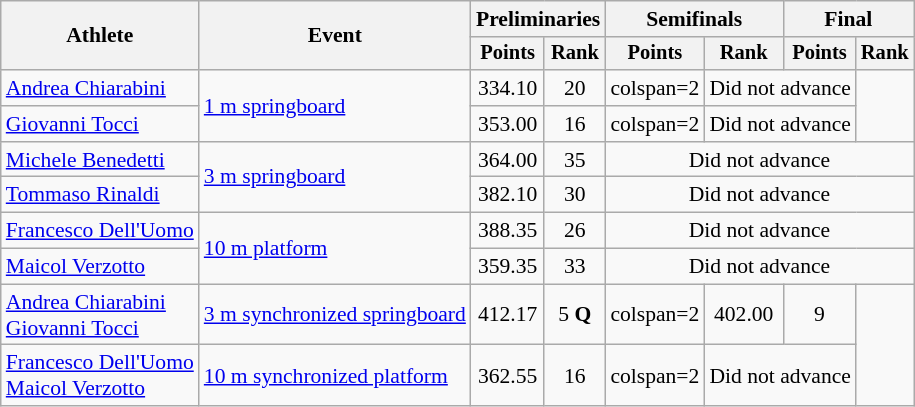<table class=wikitable style="font-size:90%;">
<tr>
<th rowspan="2">Athlete</th>
<th rowspan="2">Event</th>
<th colspan="2">Preliminaries</th>
<th colspan="2">Semifinals</th>
<th colspan="2">Final</th>
</tr>
<tr style="font-size:95%">
<th>Points</th>
<th>Rank</th>
<th>Points</th>
<th>Rank</th>
<th>Points</th>
<th>Rank</th>
</tr>
<tr align=center>
<td align=left><a href='#'>Andrea Chiarabini</a></td>
<td align=left rowspan=2><a href='#'>1 m springboard</a></td>
<td>334.10</td>
<td>20</td>
<td>colspan=2 </td>
<td colspan=2>Did not advance</td>
</tr>
<tr align=center>
<td align=left><a href='#'>Giovanni Tocci</a></td>
<td>353.00</td>
<td>16</td>
<td>colspan=2 </td>
<td colspan=2>Did not advance</td>
</tr>
<tr align=center>
<td align=left><a href='#'>Michele Benedetti</a></td>
<td align=left rowspan=2><a href='#'>3 m springboard</a></td>
<td>364.00</td>
<td>35</td>
<td colspan=4>Did not advance</td>
</tr>
<tr align=center>
<td align=left><a href='#'>Tommaso Rinaldi</a></td>
<td>382.10</td>
<td>30</td>
<td colspan=4>Did not advance</td>
</tr>
<tr align=center>
<td align=left><a href='#'>Francesco Dell'Uomo</a></td>
<td align=left rowspan=2><a href='#'>10 m platform</a></td>
<td>388.35</td>
<td>26</td>
<td colspan=4>Did not advance</td>
</tr>
<tr align=center>
<td align=left><a href='#'>Maicol Verzotto</a></td>
<td>359.35</td>
<td>33</td>
<td colspan=4>Did not advance</td>
</tr>
<tr align=center>
<td align=left><a href='#'>Andrea Chiarabini</a><br><a href='#'>Giovanni Tocci</a></td>
<td align=left><a href='#'>3 m synchronized springboard</a></td>
<td>412.17</td>
<td>5 <strong>Q</strong></td>
<td>colspan=2 </td>
<td>402.00</td>
<td>9</td>
</tr>
<tr align=center>
<td align=left><a href='#'>Francesco Dell'Uomo</a><br><a href='#'>Maicol Verzotto</a></td>
<td align=left><a href='#'>10 m synchronized platform</a></td>
<td>362.55</td>
<td>16</td>
<td>colspan=2 </td>
<td colspan=2>Did not advance</td>
</tr>
</table>
